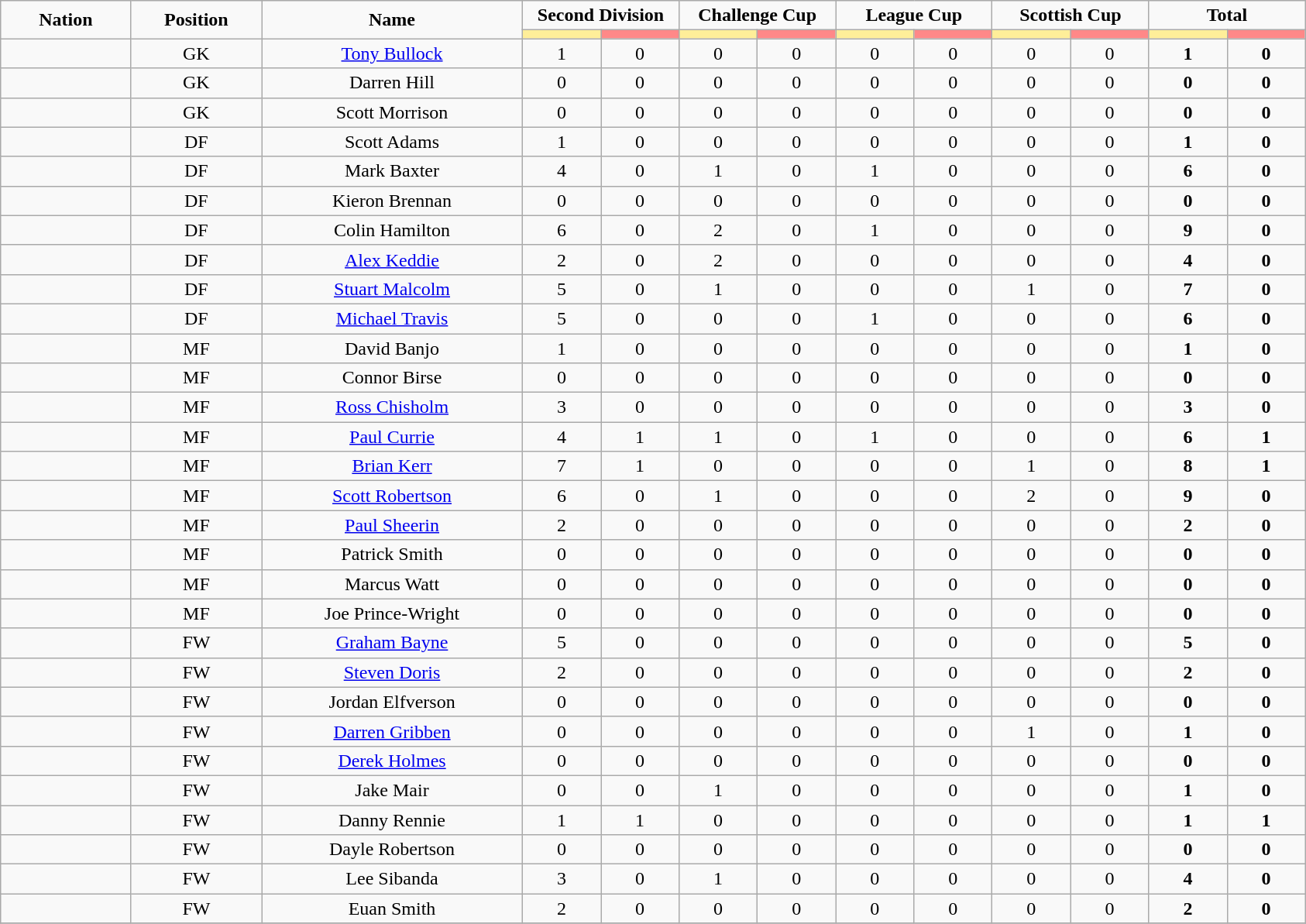<table class="wikitable" style="font-size: 100%; text-align: center;">
<tr>
<td rowspan="2" width="10%" align="center"><strong>Nation</strong></td>
<td rowspan="2" width="10%" align="center"><strong>Position</strong></td>
<td rowspan="2" width="20%" align="center"><strong>Name</strong></td>
<td colspan="2" align="center"><strong>Second Division</strong></td>
<td colspan="2" align="center"><strong>Challenge Cup</strong></td>
<td colspan="2" align="center"><strong>League Cup</strong></td>
<td colspan="2" align="center"><strong>Scottish Cup</strong></td>
<td colspan="2" align="center"><strong>Total </strong></td>
</tr>
<tr>
<th width=60 style="background: #FFEE99"></th>
<th width=60 style="background: #FF8888"></th>
<th width=60 style="background: #FFEE99"></th>
<th width=60 style="background: #FF8888"></th>
<th width=60 style="background: #FFEE99"></th>
<th width=60 style="background: #FF8888"></th>
<th width=60 style="background: #FFEE99"></th>
<th width=60 style="background: #FF8888"></th>
<th width=60 style="background: #FFEE99"></th>
<th width=60 style="background: #FF8888"></th>
</tr>
<tr>
<td></td>
<td>GK</td>
<td><a href='#'>Tony Bullock</a></td>
<td>1</td>
<td>0</td>
<td>0</td>
<td>0</td>
<td>0</td>
<td>0</td>
<td>0</td>
<td>0</td>
<td><strong>1</strong></td>
<td><strong>0</strong></td>
</tr>
<tr>
<td></td>
<td>GK</td>
<td>Darren Hill</td>
<td>0</td>
<td>0</td>
<td>0</td>
<td>0</td>
<td>0</td>
<td>0</td>
<td>0</td>
<td>0</td>
<td><strong>0</strong></td>
<td><strong>0</strong></td>
</tr>
<tr>
<td></td>
<td>GK</td>
<td>Scott Morrison</td>
<td>0</td>
<td>0</td>
<td>0</td>
<td>0</td>
<td>0</td>
<td>0</td>
<td>0</td>
<td>0</td>
<td><strong>0</strong></td>
<td><strong>0</strong></td>
</tr>
<tr>
<td></td>
<td>DF</td>
<td>Scott Adams</td>
<td>1</td>
<td>0</td>
<td>0</td>
<td>0</td>
<td>0</td>
<td>0</td>
<td>0</td>
<td>0</td>
<td><strong>1</strong></td>
<td><strong>0</strong></td>
</tr>
<tr>
<td></td>
<td>DF</td>
<td>Mark Baxter</td>
<td>4</td>
<td>0</td>
<td>1</td>
<td>0</td>
<td>1</td>
<td>0</td>
<td>0</td>
<td>0</td>
<td><strong>6</strong></td>
<td><strong>0</strong></td>
</tr>
<tr>
<td></td>
<td>DF</td>
<td>Kieron Brennan</td>
<td>0</td>
<td>0</td>
<td>0</td>
<td>0</td>
<td>0</td>
<td>0</td>
<td>0</td>
<td>0</td>
<td><strong>0</strong></td>
<td><strong>0</strong></td>
</tr>
<tr>
<td></td>
<td>DF</td>
<td>Colin Hamilton</td>
<td>6</td>
<td>0</td>
<td>2</td>
<td>0</td>
<td>1</td>
<td>0</td>
<td>0</td>
<td>0</td>
<td><strong>9</strong></td>
<td><strong>0</strong></td>
</tr>
<tr>
<td></td>
<td>DF</td>
<td><a href='#'>Alex Keddie</a></td>
<td>2</td>
<td>0</td>
<td>2</td>
<td>0</td>
<td>0</td>
<td>0</td>
<td>0</td>
<td>0</td>
<td><strong>4</strong></td>
<td><strong>0</strong></td>
</tr>
<tr>
<td></td>
<td>DF</td>
<td><a href='#'>Stuart Malcolm</a></td>
<td>5</td>
<td>0</td>
<td>1</td>
<td>0</td>
<td>0</td>
<td>0</td>
<td>1</td>
<td>0</td>
<td><strong>7</strong></td>
<td><strong>0</strong></td>
</tr>
<tr>
<td></td>
<td>DF</td>
<td><a href='#'>Michael Travis</a></td>
<td>5</td>
<td>0</td>
<td>0</td>
<td>0</td>
<td>1</td>
<td>0</td>
<td>0</td>
<td>0</td>
<td><strong>6</strong></td>
<td><strong>0</strong></td>
</tr>
<tr>
<td></td>
<td>MF</td>
<td>David Banjo</td>
<td>1</td>
<td>0</td>
<td>0</td>
<td>0</td>
<td>0</td>
<td>0</td>
<td>0</td>
<td>0</td>
<td><strong>1</strong></td>
<td><strong>0</strong></td>
</tr>
<tr>
<td></td>
<td>MF</td>
<td>Connor Birse</td>
<td>0</td>
<td>0</td>
<td>0</td>
<td>0</td>
<td>0</td>
<td>0</td>
<td>0</td>
<td>0</td>
<td><strong>0</strong></td>
<td><strong>0</strong></td>
</tr>
<tr>
<td></td>
<td>MF</td>
<td><a href='#'>Ross Chisholm</a></td>
<td>3</td>
<td>0</td>
<td>0</td>
<td>0</td>
<td>0</td>
<td>0</td>
<td>0</td>
<td>0</td>
<td><strong>3</strong></td>
<td><strong>0</strong></td>
</tr>
<tr>
<td></td>
<td>MF</td>
<td><a href='#'>Paul Currie</a></td>
<td>4</td>
<td>1</td>
<td>1</td>
<td>0</td>
<td>1</td>
<td>0</td>
<td>0</td>
<td>0</td>
<td><strong>6</strong></td>
<td><strong>1</strong></td>
</tr>
<tr>
<td></td>
<td>MF</td>
<td><a href='#'>Brian Kerr</a></td>
<td>7</td>
<td>1</td>
<td>0</td>
<td>0</td>
<td>0</td>
<td>0</td>
<td>1</td>
<td>0</td>
<td><strong>8</strong></td>
<td><strong>1</strong></td>
</tr>
<tr>
<td></td>
<td>MF</td>
<td><a href='#'>Scott Robertson</a></td>
<td>6</td>
<td>0</td>
<td>1</td>
<td>0</td>
<td>0</td>
<td>0</td>
<td>2</td>
<td>0</td>
<td><strong>9</strong></td>
<td><strong>0</strong></td>
</tr>
<tr>
<td></td>
<td>MF</td>
<td><a href='#'>Paul Sheerin</a></td>
<td>2</td>
<td>0</td>
<td>0</td>
<td>0</td>
<td>0</td>
<td>0</td>
<td>0</td>
<td>0</td>
<td><strong>2</strong></td>
<td><strong>0</strong></td>
</tr>
<tr>
<td></td>
<td>MF</td>
<td>Patrick Smith</td>
<td>0</td>
<td>0</td>
<td>0</td>
<td>0</td>
<td>0</td>
<td>0</td>
<td>0</td>
<td>0</td>
<td><strong>0</strong></td>
<td><strong>0</strong></td>
</tr>
<tr>
<td></td>
<td>MF</td>
<td>Marcus Watt</td>
<td>0</td>
<td>0</td>
<td>0</td>
<td>0</td>
<td>0</td>
<td>0</td>
<td>0</td>
<td>0</td>
<td><strong>0</strong></td>
<td><strong>0</strong></td>
</tr>
<tr>
<td></td>
<td>MF</td>
<td>Joe Prince-Wright</td>
<td>0</td>
<td>0</td>
<td>0</td>
<td>0</td>
<td>0</td>
<td>0</td>
<td>0</td>
<td>0</td>
<td><strong>0</strong></td>
<td><strong>0</strong></td>
</tr>
<tr>
<td></td>
<td>FW</td>
<td><a href='#'>Graham Bayne</a></td>
<td>5</td>
<td>0</td>
<td>0</td>
<td>0</td>
<td>0</td>
<td>0</td>
<td>0</td>
<td>0</td>
<td><strong>5</strong></td>
<td><strong>0</strong></td>
</tr>
<tr>
<td></td>
<td>FW</td>
<td><a href='#'>Steven Doris</a></td>
<td>2</td>
<td>0</td>
<td>0</td>
<td>0</td>
<td>0</td>
<td>0</td>
<td>0</td>
<td>0</td>
<td><strong>2</strong></td>
<td><strong>0</strong></td>
</tr>
<tr>
<td></td>
<td>FW</td>
<td>Jordan Elfverson</td>
<td>0</td>
<td>0</td>
<td>0</td>
<td>0</td>
<td>0</td>
<td>0</td>
<td>0</td>
<td>0</td>
<td><strong>0</strong></td>
<td><strong>0</strong></td>
</tr>
<tr>
<td></td>
<td>FW</td>
<td><a href='#'>Darren Gribben</a></td>
<td>0</td>
<td>0</td>
<td>0</td>
<td>0</td>
<td>0</td>
<td>0</td>
<td>1</td>
<td>0</td>
<td><strong>1</strong></td>
<td><strong>0</strong></td>
</tr>
<tr>
<td></td>
<td>FW</td>
<td><a href='#'>Derek Holmes</a></td>
<td>0</td>
<td>0</td>
<td>0</td>
<td>0</td>
<td>0</td>
<td>0</td>
<td>0</td>
<td>0</td>
<td><strong>0</strong></td>
<td><strong>0</strong></td>
</tr>
<tr>
<td></td>
<td>FW</td>
<td>Jake Mair</td>
<td>0</td>
<td>0</td>
<td>1</td>
<td>0</td>
<td>0</td>
<td>0</td>
<td>0</td>
<td>0</td>
<td><strong>1</strong></td>
<td><strong>0</strong></td>
</tr>
<tr>
<td></td>
<td>FW</td>
<td>Danny Rennie</td>
<td>1</td>
<td>1</td>
<td>0</td>
<td>0</td>
<td>0</td>
<td>0</td>
<td>0</td>
<td>0</td>
<td><strong>1</strong></td>
<td><strong>1</strong></td>
</tr>
<tr>
<td></td>
<td>FW</td>
<td>Dayle Robertson</td>
<td>0</td>
<td>0</td>
<td>0</td>
<td>0</td>
<td>0</td>
<td>0</td>
<td>0</td>
<td>0</td>
<td><strong>0</strong></td>
<td><strong>0</strong></td>
</tr>
<tr>
<td></td>
<td>FW</td>
<td>Lee Sibanda</td>
<td>3</td>
<td>0</td>
<td>1</td>
<td>0</td>
<td>0</td>
<td>0</td>
<td>0</td>
<td>0</td>
<td><strong>4</strong></td>
<td><strong>0</strong></td>
</tr>
<tr>
<td></td>
<td>FW</td>
<td>Euan Smith</td>
<td>2</td>
<td>0</td>
<td>0</td>
<td>0</td>
<td>0</td>
<td>0</td>
<td>0</td>
<td>0</td>
<td><strong>2</strong></td>
<td><strong>0</strong></td>
</tr>
<tr>
</tr>
</table>
